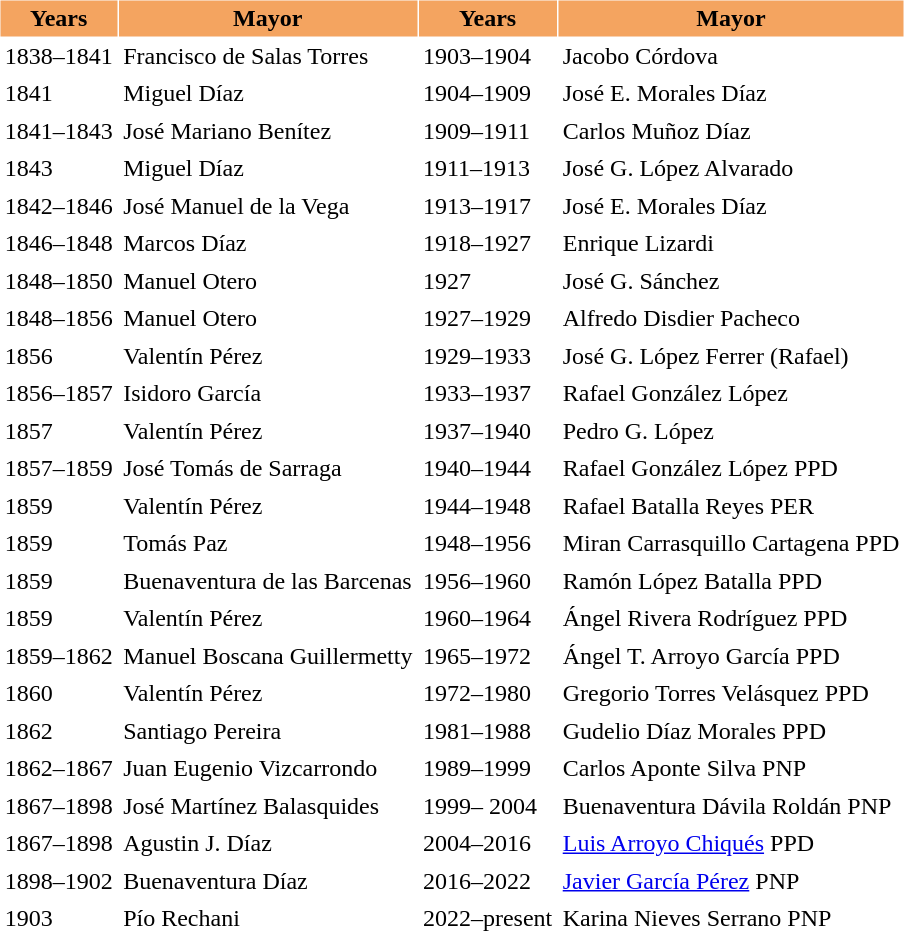<table border="0" cellpadding="3" cellspacing="1" align="center">
<tr style="background:#F4A460;">
<th>Years</th>
<th>Mayor</th>
<th>Years</th>
<th>Mayor</th>
</tr>
<tr>
<td>1838–1841</td>
<td>Francisco de Salas Torres</td>
<td>1903–1904</td>
<td>Jacobo Córdova</td>
</tr>
<tr>
<td>1841</td>
<td>Miguel Díaz</td>
<td>1904–1909</td>
<td>José E. Morales Díaz</td>
</tr>
<tr>
<td>1841–1843</td>
<td>José Mariano Benítez</td>
<td>1909–1911</td>
<td>Carlos Muñoz Díaz</td>
</tr>
<tr>
<td>1843</td>
<td>Miguel Díaz</td>
<td>1911–1913</td>
<td>José G. López Alvarado</td>
</tr>
<tr>
<td>1842–1846</td>
<td>José Manuel de la Vega</td>
<td>1913–1917</td>
<td>José E. Morales Díaz</td>
</tr>
<tr>
<td>1846–1848</td>
<td>Marcos Díaz</td>
<td>1918–1927</td>
<td>Enrique Lizardi</td>
</tr>
<tr>
<td>1848–1850</td>
<td>Manuel Otero</td>
<td>1927</td>
<td>José G. Sánchez</td>
</tr>
<tr>
<td>1848–1856</td>
<td>Manuel Otero</td>
<td>1927–1929</td>
<td>Alfredo Disdier Pacheco</td>
</tr>
<tr>
<td>1856</td>
<td>Valentín Pérez</td>
<td>1929–1933</td>
<td>José G. López Ferrer (Rafael)</td>
</tr>
<tr>
<td>1856–1857</td>
<td>Isidoro García</td>
<td>1933–1937</td>
<td>Rafael González López</td>
</tr>
<tr>
<td>1857</td>
<td>Valentín Pérez</td>
<td>1937–1940</td>
<td>Pedro G. López</td>
</tr>
<tr>
<td>1857–1859</td>
<td>José Tomás de Sarraga</td>
<td>1940–1944</td>
<td>Rafael González López PPD</td>
</tr>
<tr>
<td>1859</td>
<td>Valentín Pérez</td>
<td>1944–1948</td>
<td>Rafael Batalla Reyes PER</td>
</tr>
<tr>
<td>1859</td>
<td>Tomás Paz</td>
<td>1948–1956</td>
<td>Miran Carrasquillo Cartagena PPD</td>
</tr>
<tr>
<td>1859</td>
<td>Buenaventura de las Barcenas</td>
<td>1956–1960</td>
<td>Ramón López Batalla PPD</td>
</tr>
<tr>
<td>1859</td>
<td>Valentín Pérez</td>
<td>1960–1964</td>
<td>Ángel Rivera Rodríguez PPD</td>
</tr>
<tr>
<td>1859–1862</td>
<td>Manuel Boscana Guillermetty</td>
<td>1965–1972</td>
<td>Ángel T. Arroyo García PPD</td>
</tr>
<tr>
<td>1860</td>
<td>Valentín Pérez</td>
<td>1972–1980</td>
<td>Gregorio Torres Velásquez PPD</td>
</tr>
<tr>
<td>1862</td>
<td>Santiago Pereira</td>
<td>1981–1988</td>
<td>Gudelio Díaz Morales PPD</td>
</tr>
<tr>
<td>1862–1867</td>
<td>Juan Eugenio Vizcarrondo</td>
<td>1989–1999</td>
<td>Carlos Aponte Silva PNP</td>
</tr>
<tr>
<td>1867–1898</td>
<td>José Martínez Balasquides</td>
<td>1999– 2004</td>
<td>Buenaventura Dávila Roldán PNP</td>
</tr>
<tr>
<td>1867–1898</td>
<td>Agustin J. Díaz</td>
<td>2004–2016</td>
<td><a href='#'>Luis Arroyo Chiqués</a> PPD</td>
</tr>
<tr>
<td>1898–1902</td>
<td>Buenaventura Díaz</td>
<td>2016–2022</td>
<td><a href='#'>Javier García Pérez</a> PNP</td>
</tr>
<tr>
<td>1903</td>
<td>Pío Rechani</td>
<td>2022–present</td>
<td>Karina Nieves Serrano PNP</td>
</tr>
</table>
